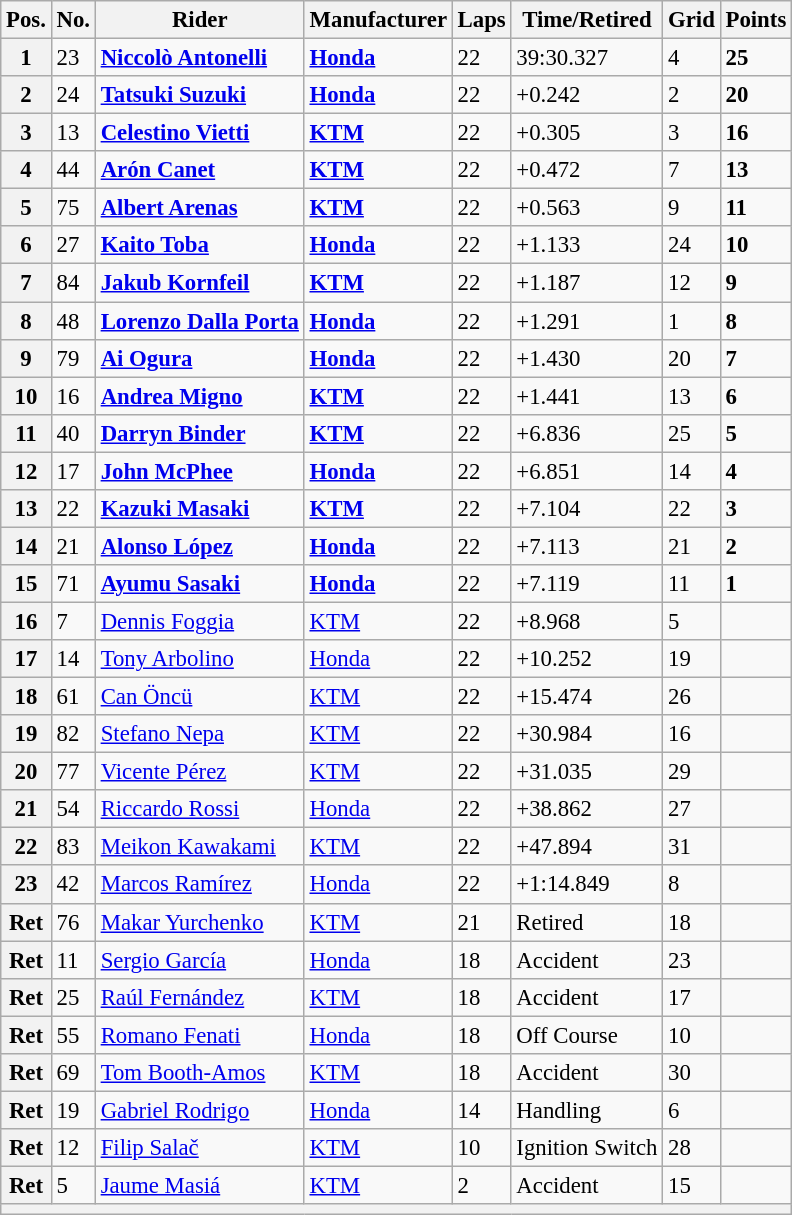<table class="wikitable" style="font-size: 95%;">
<tr>
<th>Pos.</th>
<th>No.</th>
<th>Rider</th>
<th>Manufacturer</th>
<th>Laps</th>
<th>Time/Retired</th>
<th>Grid</th>
<th>Points</th>
</tr>
<tr>
<th>1</th>
<td>23</td>
<td> <strong><a href='#'>Niccolò Antonelli</a></strong></td>
<td><strong><a href='#'>Honda</a></strong></td>
<td>22</td>
<td>39:30.327</td>
<td>4</td>
<td><strong>25</strong></td>
</tr>
<tr>
<th>2</th>
<td>24</td>
<td> <strong><a href='#'>Tatsuki Suzuki</a></strong></td>
<td><strong><a href='#'>Honda</a></strong></td>
<td>22</td>
<td>+0.242</td>
<td>2</td>
<td><strong>20</strong></td>
</tr>
<tr>
<th>3</th>
<td>13</td>
<td> <strong><a href='#'>Celestino Vietti</a></strong></td>
<td><strong><a href='#'>KTM</a></strong></td>
<td>22</td>
<td>+0.305</td>
<td>3</td>
<td><strong>16</strong></td>
</tr>
<tr>
<th>4</th>
<td>44</td>
<td> <strong><a href='#'>Arón Canet</a></strong></td>
<td><strong><a href='#'>KTM</a></strong></td>
<td>22</td>
<td>+0.472</td>
<td>7</td>
<td><strong>13</strong></td>
</tr>
<tr>
<th>5</th>
<td>75</td>
<td> <strong><a href='#'>Albert Arenas</a></strong></td>
<td><strong><a href='#'>KTM</a></strong></td>
<td>22</td>
<td>+0.563</td>
<td>9</td>
<td><strong>11</strong></td>
</tr>
<tr>
<th>6</th>
<td>27</td>
<td> <strong><a href='#'>Kaito Toba</a></strong></td>
<td><strong><a href='#'>Honda</a></strong></td>
<td>22</td>
<td>+1.133</td>
<td>24</td>
<td><strong>10</strong></td>
</tr>
<tr>
<th>7</th>
<td>84</td>
<td> <strong><a href='#'>Jakub Kornfeil</a></strong></td>
<td><strong><a href='#'>KTM</a></strong></td>
<td>22</td>
<td>+1.187</td>
<td>12</td>
<td><strong>9</strong></td>
</tr>
<tr>
<th>8</th>
<td>48</td>
<td> <strong><a href='#'>Lorenzo Dalla Porta</a></strong></td>
<td><strong><a href='#'>Honda</a></strong></td>
<td>22</td>
<td>+1.291</td>
<td>1</td>
<td><strong>8</strong></td>
</tr>
<tr>
<th>9</th>
<td>79</td>
<td> <strong><a href='#'>Ai Ogura</a></strong></td>
<td><strong><a href='#'>Honda</a></strong></td>
<td>22</td>
<td>+1.430</td>
<td>20</td>
<td><strong>7</strong></td>
</tr>
<tr>
<th>10</th>
<td>16</td>
<td> <strong><a href='#'>Andrea Migno</a></strong></td>
<td><strong><a href='#'>KTM</a></strong></td>
<td>22</td>
<td>+1.441</td>
<td>13</td>
<td><strong>6</strong></td>
</tr>
<tr>
<th>11</th>
<td>40</td>
<td> <strong><a href='#'>Darryn Binder</a></strong></td>
<td><strong><a href='#'>KTM</a></strong></td>
<td>22</td>
<td>+6.836</td>
<td>25</td>
<td><strong>5</strong></td>
</tr>
<tr>
<th>12</th>
<td>17</td>
<td> <strong><a href='#'>John McPhee</a></strong></td>
<td><strong><a href='#'>Honda</a></strong></td>
<td>22</td>
<td>+6.851</td>
<td>14</td>
<td><strong>4</strong></td>
</tr>
<tr>
<th>13</th>
<td>22</td>
<td> <strong><a href='#'>Kazuki Masaki</a></strong></td>
<td><strong><a href='#'>KTM</a></strong></td>
<td>22</td>
<td>+7.104</td>
<td>22</td>
<td><strong>3</strong></td>
</tr>
<tr>
<th>14</th>
<td>21</td>
<td> <strong><a href='#'>Alonso López</a></strong></td>
<td><strong><a href='#'>Honda</a></strong></td>
<td>22</td>
<td>+7.113</td>
<td>21</td>
<td><strong>2</strong></td>
</tr>
<tr>
<th>15</th>
<td>71</td>
<td> <strong><a href='#'>Ayumu Sasaki</a></strong></td>
<td><strong><a href='#'>Honda</a></strong></td>
<td>22</td>
<td>+7.119</td>
<td>11</td>
<td><strong>1</strong></td>
</tr>
<tr>
<th>16</th>
<td>7</td>
<td> <a href='#'>Dennis Foggia</a></td>
<td><a href='#'>KTM</a></td>
<td>22</td>
<td>+8.968</td>
<td>5</td>
<td></td>
</tr>
<tr>
<th>17</th>
<td>14</td>
<td> <a href='#'>Tony Arbolino</a></td>
<td><a href='#'>Honda</a></td>
<td>22</td>
<td>+10.252</td>
<td>19</td>
<td></td>
</tr>
<tr>
<th>18</th>
<td>61</td>
<td> <a href='#'>Can Öncü</a></td>
<td><a href='#'>KTM</a></td>
<td>22</td>
<td>+15.474</td>
<td>26</td>
<td></td>
</tr>
<tr>
<th>19</th>
<td>82</td>
<td> <a href='#'>Stefano Nepa</a></td>
<td><a href='#'>KTM</a></td>
<td>22</td>
<td>+30.984</td>
<td>16</td>
<td></td>
</tr>
<tr>
<th>20</th>
<td>77</td>
<td> <a href='#'>Vicente Pérez</a></td>
<td><a href='#'>KTM</a></td>
<td>22</td>
<td>+31.035</td>
<td>29</td>
<td></td>
</tr>
<tr>
<th>21</th>
<td>54</td>
<td> <a href='#'>Riccardo Rossi</a></td>
<td><a href='#'>Honda</a></td>
<td>22</td>
<td>+38.862</td>
<td>27</td>
<td></td>
</tr>
<tr>
<th>22</th>
<td>83</td>
<td> <a href='#'>Meikon Kawakami</a></td>
<td><a href='#'>KTM</a></td>
<td>22</td>
<td>+47.894</td>
<td>31</td>
<td></td>
</tr>
<tr>
<th>23</th>
<td>42</td>
<td> <a href='#'>Marcos Ramírez</a></td>
<td><a href='#'>Honda</a></td>
<td>22</td>
<td>+1:14.849</td>
<td>8</td>
<td></td>
</tr>
<tr>
<th>Ret</th>
<td>76</td>
<td> <a href='#'>Makar Yurchenko</a></td>
<td><a href='#'>KTM</a></td>
<td>21</td>
<td>Retired</td>
<td>18</td>
<td></td>
</tr>
<tr>
<th>Ret</th>
<td>11</td>
<td> <a href='#'>Sergio García</a></td>
<td><a href='#'>Honda</a></td>
<td>18</td>
<td>Accident</td>
<td>23</td>
<td></td>
</tr>
<tr>
<th>Ret</th>
<td>25</td>
<td> <a href='#'>Raúl Fernández</a></td>
<td><a href='#'>KTM</a></td>
<td>18</td>
<td>Accident</td>
<td>17</td>
<td></td>
</tr>
<tr>
<th>Ret</th>
<td>55</td>
<td> <a href='#'>Romano Fenati</a></td>
<td><a href='#'>Honda</a></td>
<td>18</td>
<td>Off Course</td>
<td>10</td>
<td></td>
</tr>
<tr>
<th>Ret</th>
<td>69</td>
<td> <a href='#'>Tom Booth-Amos</a></td>
<td><a href='#'>KTM</a></td>
<td>18</td>
<td>Accident</td>
<td>30</td>
<td></td>
</tr>
<tr>
<th>Ret</th>
<td>19</td>
<td> <a href='#'>Gabriel Rodrigo</a></td>
<td><a href='#'>Honda</a></td>
<td>14</td>
<td>Handling</td>
<td>6</td>
<td></td>
</tr>
<tr>
<th>Ret</th>
<td>12</td>
<td> <a href='#'>Filip Salač</a></td>
<td><a href='#'>KTM</a></td>
<td>10</td>
<td>Ignition Switch</td>
<td>28</td>
<td></td>
</tr>
<tr>
<th>Ret</th>
<td>5</td>
<td> <a href='#'>Jaume Masiá</a></td>
<td><a href='#'>KTM</a></td>
<td>2</td>
<td>Accident</td>
<td>15</td>
<td></td>
</tr>
<tr>
<th colspan=8></th>
</tr>
</table>
